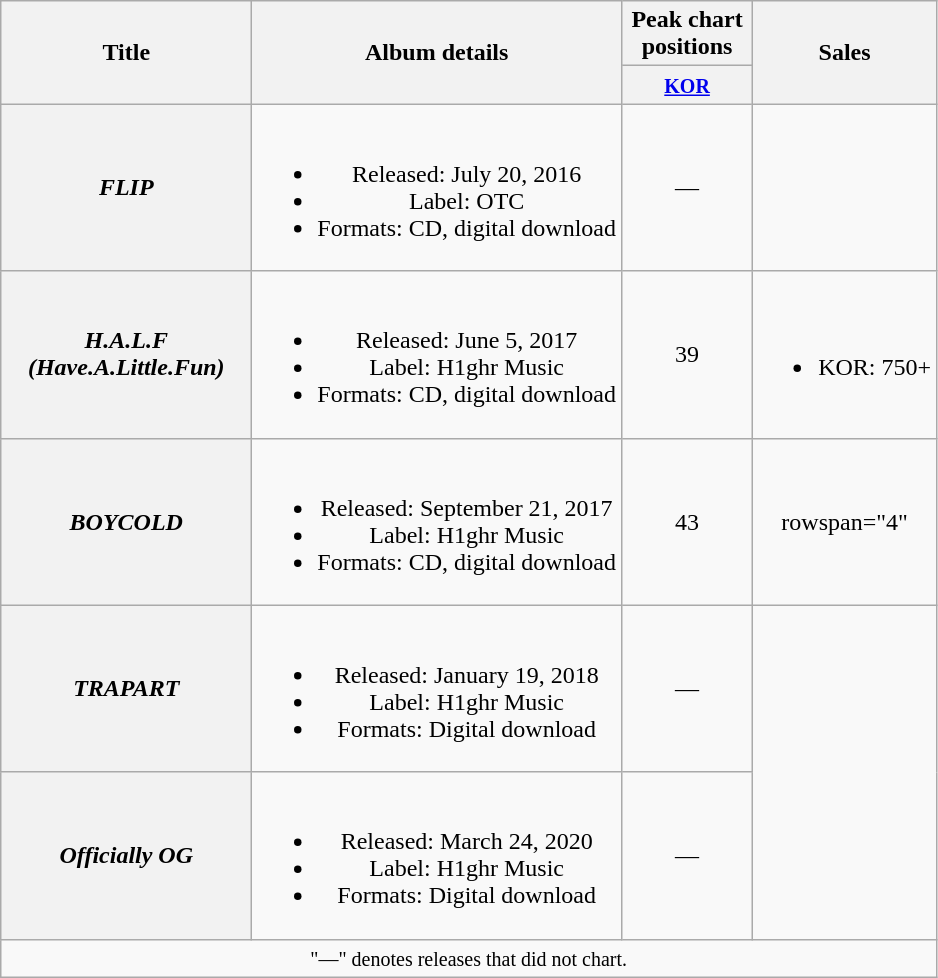<table class="wikitable plainrowheaders" style="text-align:center;">
<tr>
<th scope="col" rowspan="2" style="width:10em;">Title</th>
<th scope="col" rowspan="2">Album details</th>
<th scope="col" colspan="1" style="width:5em;">Peak chart positions</th>
<th scope="col" rowspan="2">Sales</th>
</tr>
<tr>
<th><small><a href='#'>KOR</a></small><br></th>
</tr>
<tr>
<th scope="row"><em>FLIP</em></th>
<td><br><ul><li>Released: July 20, 2016</li><li>Label: OTC</li><li>Formats: CD, digital download</li></ul></td>
<td>—</td>
<td></td>
</tr>
<tr>
<th scope="row"><em>H.A.L.F (Have.A.Little.Fun)</em></th>
<td><br><ul><li>Released: June 5, 2017</li><li>Label: H1ghr Music</li><li>Formats: CD, digital download</li></ul></td>
<td>39</td>
<td><br><ul><li>KOR: 750+</li></ul></td>
</tr>
<tr>
<th scope="row"><em>BOYCOLD</em></th>
<td><br><ul><li>Released: September 21, 2017</li><li>Label: H1ghr Music</li><li>Formats: CD, digital download</li></ul></td>
<td>43</td>
<td>rowspan="4" </td>
</tr>
<tr>
<th scope="row"><em>TRAPART</em></th>
<td><br><ul><li>Released: January 19, 2018</li><li>Label: H1ghr Music</li><li>Formats: Digital download</li></ul></td>
<td>—</td>
</tr>
<tr>
<th scope="row"><em>Officially OG</em></th>
<td><br><ul><li>Released: March 24, 2020</li><li>Label: H1ghr Music</li><li>Formats: Digital download</li></ul></td>
<td>—</td>
</tr>
<tr>
<td colspan="4"><small>"—" denotes releases that did not chart.</small></td>
</tr>
</table>
